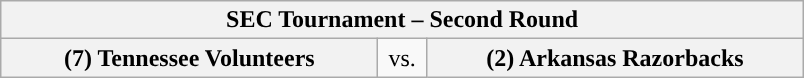<table class="wikitable">
<tr>
<th style="width: 513px;" colspan=3>SEC Tournament – Second Round</th>
</tr>
<tr>
<th style="width: 244px; ">(7) Tennessee Volunteers</th>
<td style="width: 25px; text-align:center">vs.</td>
<th style="width: 244px; ">(2) Arkansas Razorbacks</th>
</tr>
</table>
